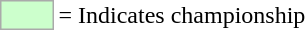<table>
<tr>
<td style="background-color:#CCFFCC; border:1px solid #aaaaaa; width:2em;"></td>
<td>= Indicates championship</td>
</tr>
</table>
